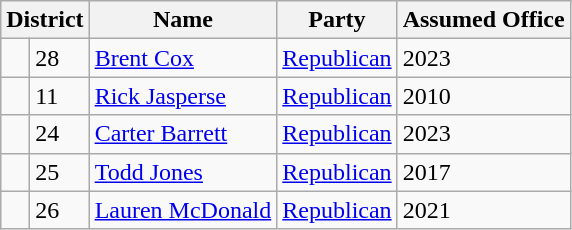<table class="wikitable">
<tr>
<th colspan="2"><strong>District</strong></th>
<th><strong>Name</strong></th>
<th><strong>Party</strong></th>
<th><strong>Assumed Office</strong></th>
</tr>
<tr>
<td> </td>
<td>28</td>
<td><a href='#'>Brent Cox</a></td>
<td><a href='#'>Republican</a></td>
<td>2023</td>
</tr>
<tr>
<td> </td>
<td>11</td>
<td><a href='#'>Rick Jasperse</a></td>
<td><a href='#'>Republican</a></td>
<td>2010</td>
</tr>
<tr>
<td> </td>
<td>24</td>
<td><a href='#'>Carter Barrett</a></td>
<td><a href='#'>Republican</a></td>
<td>2023</td>
</tr>
<tr>
<td> </td>
<td>25</td>
<td><a href='#'>Todd Jones</a></td>
<td><a href='#'>Republican</a></td>
<td>2017</td>
</tr>
<tr>
<td> </td>
<td>26</td>
<td><a href='#'>Lauren McDonald</a></td>
<td><a href='#'>Republican</a></td>
<td>2021</td>
</tr>
</table>
